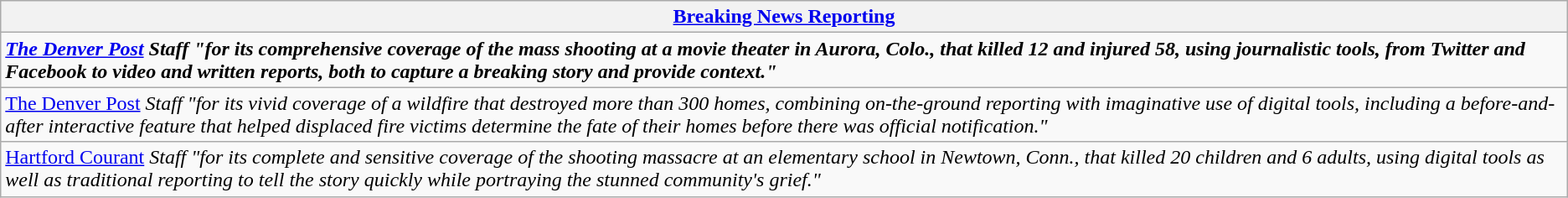<table class="wikitable" style="float:left; float:none;">
<tr>
<th><a href='#'>Breaking News Reporting</a></th>
</tr>
<tr>
<td><strong><em><a href='#'>The Denver Post</a><em> Staff<strong> "for its comprehensive coverage of the mass shooting at a movie theater in Aurora, Colo., that killed 12 and injured 58, using journalistic tools, from Twitter and Facebook to video and written reports, both to capture a breaking story and provide context."</td>
</tr>
<tr>
<td></em><a href='#'>The Denver Post</a><em> Staff "for its vivid coverage of a wildfire that destroyed more than 300 homes, combining on-the-ground reporting with imaginative use of digital tools, including a before-and-after interactive feature that helped displaced fire victims determine the fate of their homes before there was official notification."</td>
</tr>
<tr>
<td></em><a href='#'>Hartford Courant</a><em> Staff "for its complete and sensitive coverage of the shooting massacre at an elementary school in Newtown, Conn., that killed 20 children and 6 adults, using digital tools as well as traditional reporting to tell the story quickly while portraying the stunned community's grief."</td>
</tr>
</table>
